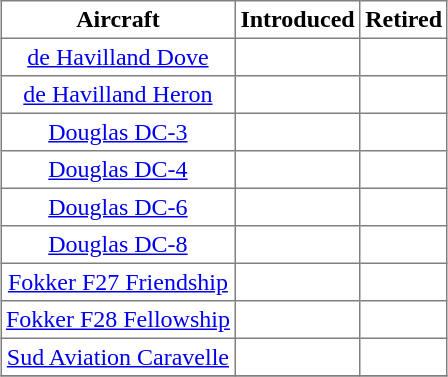<table class="toccolours sortable" border="1" cellpadding="3" style="margin:1em auto; border-collapse:collapse;text-align:center">
<tr>
<th>Aircraft</th>
<th>Introduced</th>
<th>Retired</th>
</tr>
<tr>
<td><a href='#'>de Havilland Dove</a></td>
<td></td>
<td></td>
</tr>
<tr>
<td><a href='#'>de Havilland Heron</a></td>
<td></td>
<td></td>
</tr>
<tr>
<td><a href='#'>Douglas DC-3</a></td>
<td></td>
<td></td>
</tr>
<tr>
<td><a href='#'>Douglas DC-4</a></td>
<td></td>
<td></td>
</tr>
<tr>
<td><a href='#'>Douglas DC-6</a></td>
<td></td>
<td></td>
</tr>
<tr>
<td><a href='#'>Douglas DC-8</a></td>
<td></td>
<td></td>
</tr>
<tr>
<td><a href='#'>Fokker F27 Friendship</a></td>
<td></td>
<td></td>
</tr>
<tr>
<td><a href='#'>Fokker F28 Fellowship</a></td>
<td></td>
<td></td>
</tr>
<tr>
<td><a href='#'>Sud Aviation Caravelle</a></td>
<td></td>
<td></td>
</tr>
<tr>
</tr>
</table>
